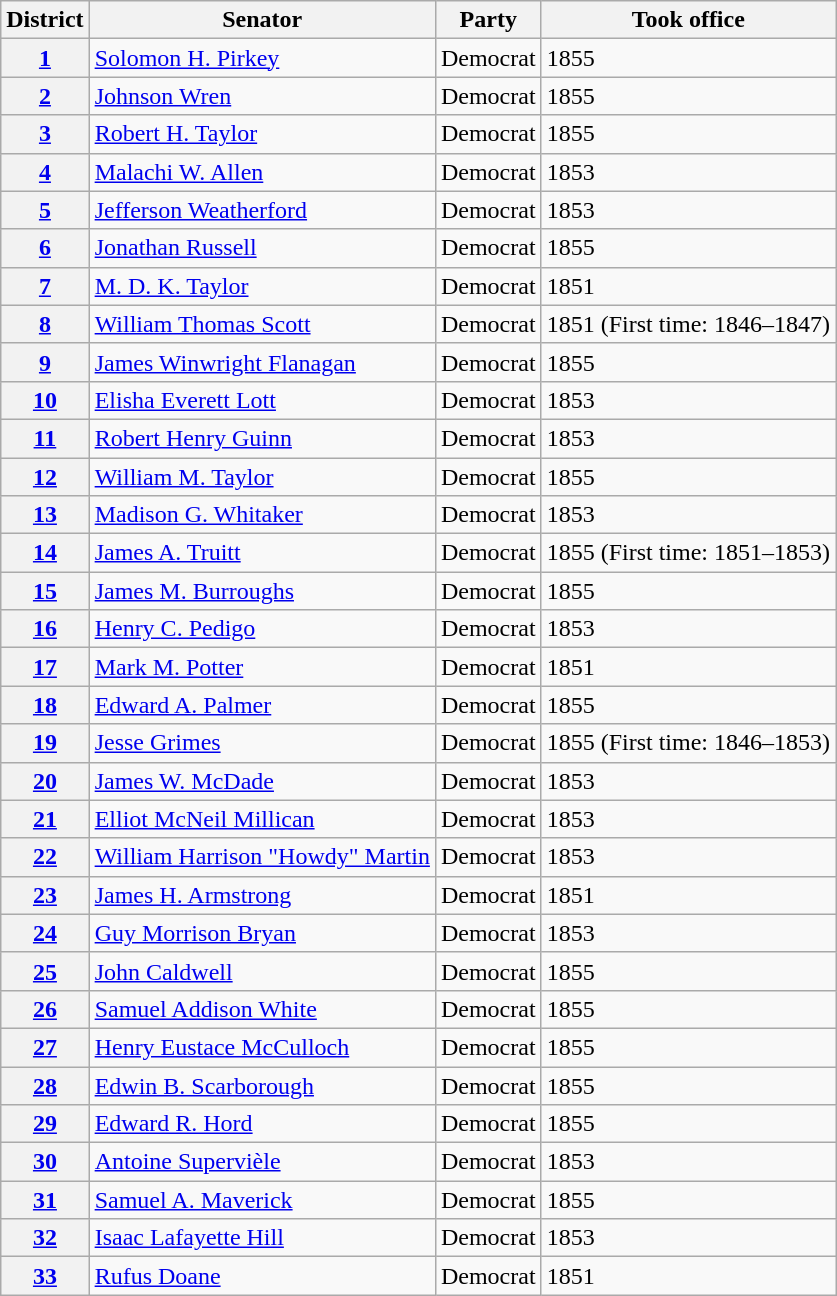<table class="wikitable">
<tr>
<th>District</th>
<th>Senator</th>
<th>Party</th>
<th>Took office</th>
</tr>
<tr>
<th><a href='#'>1</a></th>
<td><a href='#'>Solomon H. Pirkey</a></td>
<td>Democrat</td>
<td>1855</td>
</tr>
<tr>
<th><a href='#'>2</a></th>
<td><a href='#'>Johnson Wren</a></td>
<td>Democrat</td>
<td>1855</td>
</tr>
<tr>
<th><a href='#'>3</a></th>
<td><a href='#'>Robert H. Taylor</a></td>
<td>Democrat</td>
<td>1855</td>
</tr>
<tr>
<th><a href='#'>4</a></th>
<td><a href='#'>Malachi W. Allen</a></td>
<td>Democrat</td>
<td>1853</td>
</tr>
<tr>
<th><a href='#'>5</a></th>
<td><a href='#'>Jefferson Weatherford</a></td>
<td>Democrat</td>
<td>1853</td>
</tr>
<tr>
<th><a href='#'>6</a></th>
<td><a href='#'>Jonathan Russell</a></td>
<td>Democrat</td>
<td>1855</td>
</tr>
<tr>
<th><a href='#'>7</a></th>
<td><a href='#'>M. D. K. Taylor</a></td>
<td>Democrat</td>
<td>1851</td>
</tr>
<tr>
<th><a href='#'>8</a></th>
<td><a href='#'>William Thomas Scott</a></td>
<td>Democrat</td>
<td>1851 (First time: 1846–1847)</td>
</tr>
<tr>
<th><a href='#'>9</a></th>
<td><a href='#'>James Winwright Flanagan</a></td>
<td>Democrat</td>
<td>1855</td>
</tr>
<tr>
<th><a href='#'>10</a></th>
<td><a href='#'>Elisha Everett Lott</a></td>
<td>Democrat</td>
<td>1853</td>
</tr>
<tr>
<th><a href='#'>11</a></th>
<td><a href='#'>Robert Henry Guinn</a></td>
<td>Democrat</td>
<td>1853</td>
</tr>
<tr>
<th><a href='#'>12</a></th>
<td><a href='#'>William M. Taylor</a></td>
<td>Democrat</td>
<td>1855</td>
</tr>
<tr>
<th><a href='#'>13</a></th>
<td><a href='#'>Madison G. Whitaker</a></td>
<td>Democrat</td>
<td>1853</td>
</tr>
<tr>
<th><a href='#'>14</a></th>
<td><a href='#'>James A. Truitt</a></td>
<td>Democrat</td>
<td>1855 (First time: 1851–1853)</td>
</tr>
<tr>
<th><a href='#'>15</a></th>
<td><a href='#'>James M. Burroughs</a></td>
<td>Democrat</td>
<td>1855</td>
</tr>
<tr>
<th><a href='#'>16</a></th>
<td><a href='#'>Henry C. Pedigo</a></td>
<td>Democrat</td>
<td>1853</td>
</tr>
<tr>
<th><a href='#'>17</a></th>
<td><a href='#'>Mark M. Potter</a></td>
<td>Democrat</td>
<td>1851</td>
</tr>
<tr>
<th><a href='#'>18</a></th>
<td><a href='#'>Edward A. Palmer</a></td>
<td>Democrat</td>
<td>1855</td>
</tr>
<tr>
<th><a href='#'>19</a></th>
<td><a href='#'>Jesse Grimes</a></td>
<td>Democrat</td>
<td>1855 (First time: 1846–1853)</td>
</tr>
<tr>
<th><a href='#'>20</a></th>
<td><a href='#'>James W. McDade</a></td>
<td>Democrat</td>
<td>1853</td>
</tr>
<tr>
<th><a href='#'>21</a></th>
<td><a href='#'>Elliot McNeil Millican</a></td>
<td>Democrat</td>
<td>1853</td>
</tr>
<tr>
<th><a href='#'>22</a></th>
<td><a href='#'>William Harrison "Howdy" Martin</a></td>
<td>Democrat</td>
<td>1853</td>
</tr>
<tr>
<th><a href='#'>23</a></th>
<td><a href='#'>James H. Armstrong</a></td>
<td>Democrat</td>
<td>1851</td>
</tr>
<tr>
<th><a href='#'>24</a></th>
<td><a href='#'>Guy Morrison Bryan</a></td>
<td>Democrat</td>
<td>1853</td>
</tr>
<tr>
<th><a href='#'>25</a></th>
<td><a href='#'>John Caldwell</a></td>
<td>Democrat</td>
<td>1855</td>
</tr>
<tr>
<th><a href='#'>26</a></th>
<td><a href='#'>Samuel Addison White</a></td>
<td>Democrat</td>
<td>1855</td>
</tr>
<tr>
<th><a href='#'>27</a></th>
<td><a href='#'>Henry Eustace McCulloch</a></td>
<td>Democrat</td>
<td>1855</td>
</tr>
<tr>
<th><a href='#'>28</a></th>
<td><a href='#'>Edwin B. Scarborough</a></td>
<td>Democrat</td>
<td>1855</td>
</tr>
<tr>
<th><a href='#'>29</a></th>
<td><a href='#'>Edward R. Hord</a></td>
<td>Democrat</td>
<td>1855</td>
</tr>
<tr>
<th><a href='#'>30</a></th>
<td><a href='#'>Antoine Supervièle</a></td>
<td>Democrat</td>
<td>1853</td>
</tr>
<tr>
<th><a href='#'>31</a></th>
<td><a href='#'>Samuel A. Maverick</a></td>
<td>Democrat</td>
<td>1855</td>
</tr>
<tr>
<th><a href='#'>32</a></th>
<td><a href='#'>Isaac Lafayette Hill</a></td>
<td>Democrat</td>
<td>1853</td>
</tr>
<tr>
<th><a href='#'>33</a></th>
<td><a href='#'>Rufus Doane</a></td>
<td>Democrat</td>
<td>1851</td>
</tr>
</table>
